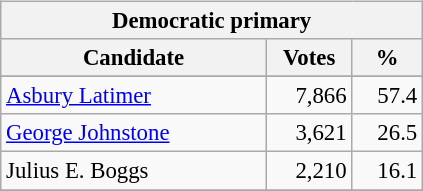<table class="wikitable" align="left" style="margin: 1em 1em 1em 0; font-size: 95%;">
<tr>
<th colspan="3">Democratic primary</th>
</tr>
<tr>
<th colspan="1" style="width: 170px">Candidate</th>
<th style="width: 50px">Votes</th>
<th style="width: 40px">%</th>
</tr>
<tr>
</tr>
<tr>
<td><a href='#'>Asbury Latimer</a></td>
<td align="right">7,866</td>
<td align="right">57.4</td>
</tr>
<tr>
<td><a href='#'>George Johnstone</a></td>
<td align="right">3,621</td>
<td align="right">26.5</td>
</tr>
<tr>
<td>Julius E. Boggs</td>
<td align="right">2,210</td>
<td align="right">16.1</td>
</tr>
<tr>
</tr>
</table>
